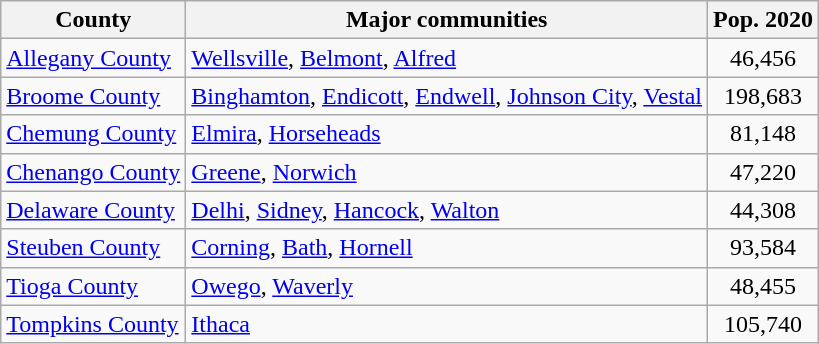<table class="wikitable sortable">
<tr>
<th>County</th>
<th>Major communities</th>
<th>Pop. 2020</th>
</tr>
<tr>
<td><a href='#'>Allegany County</a></td>
<td><a href='#'>Wellsville</a>, <a href='#'>Belmont</a>, <a href='#'>Alfred</a></td>
<td align=center>46,456</td>
</tr>
<tr>
<td><a href='#'>Broome County</a></td>
<td><a href='#'>Binghamton</a>, <a href='#'>Endicott</a>, <a href='#'>Endwell</a>, <a href='#'>Johnson City</a>, <a href='#'>Vestal</a></td>
<td align=center>198,683</td>
</tr>
<tr>
<td><a href='#'>Chemung County</a></td>
<td><a href='#'>Elmira</a>, <a href='#'>Horseheads</a></td>
<td align=center>81,148</td>
</tr>
<tr>
<td><a href='#'>Chenango County</a></td>
<td><a href='#'>Greene</a>, <a href='#'>Norwich</a></td>
<td align="center">47,220</td>
</tr>
<tr>
<td><a href='#'>Delaware County</a></td>
<td><a href='#'>Delhi</a>, <a href='#'>Sidney</a>, <a href='#'>Hancock</a>, <a href='#'>Walton</a></td>
<td align="center">44,308</td>
</tr>
<tr>
<td><a href='#'>Steuben County</a></td>
<td><a href='#'>Corning</a>, <a href='#'>Bath</a>, <a href='#'>Hornell</a></td>
<td align="center">93,584</td>
</tr>
<tr>
<td><a href='#'>Tioga County</a></td>
<td><a href='#'>Owego</a>, <a href='#'>Waverly</a></td>
<td align="center">48,455</td>
</tr>
<tr>
<td><a href='#'>Tompkins County</a></td>
<td><a href='#'>Ithaca</a></td>
<td align="center">105,740</td>
</tr>
</table>
